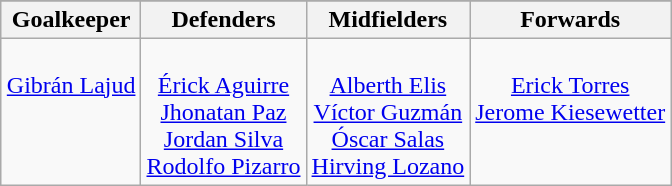<table class="wikitable" style="text-align: center; margin: 0 auto;">
<tr>
</tr>
<tr>
<th>Goalkeeper</th>
<th>Defenders</th>
<th>Midfielders</th>
<th>Forwards</th>
</tr>
<tr>
<td valign=top><br> <a href='#'>Gibrán Lajud</a></td>
<td valign=top><br> <a href='#'>Érick Aguirre</a><br>
 <a href='#'>Jhonatan Paz</a><br>
 <a href='#'>Jordan Silva</a><br>
 <a href='#'>Rodolfo Pizarro</a><br></td>
<td valign=top><br> <a href='#'>Alberth Elis</a><br>
 <a href='#'>Víctor Guzmán</a><br>
 <a href='#'>Óscar Salas</a><br>
 <a href='#'>Hirving Lozano</a><br></td>
<td valign=top><br> <a href='#'>Erick Torres</a><br>
 <a href='#'>Jerome Kiesewetter</a><br></td>
</tr>
</table>
